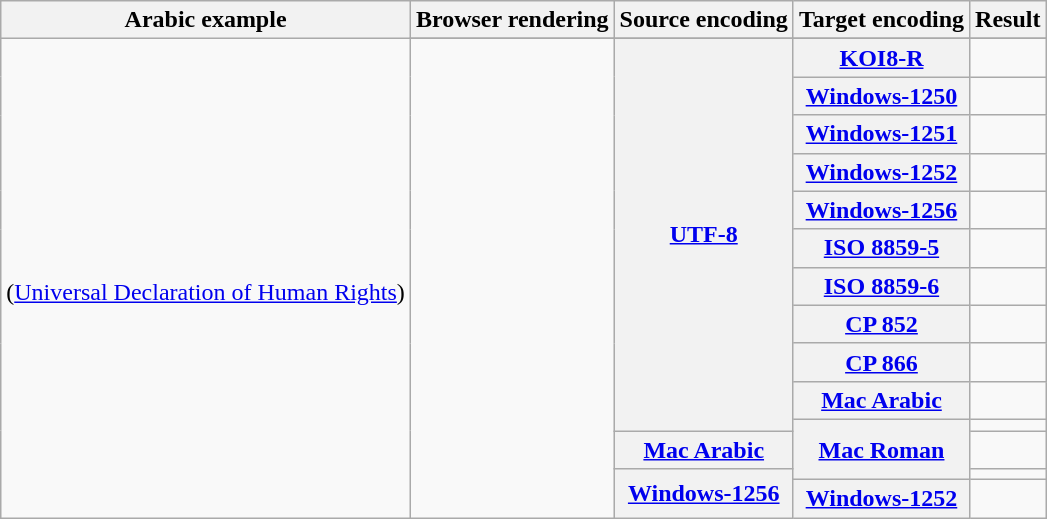<table class="wikitable" style="text-align: center;">
<tr class="hintergrundfarbe6">
<th>Arabic example</th>
<th>Browser rendering</th>
<th>Source encoding</th>
<th>Target encoding</th>
<th>Result</th>
</tr>
<tr>
<td rowspan="16"><br>(<a href='#'>Universal Declaration of Human Rights</a>)</td>
</tr>
<tr>
<td rowspan="15"></td>
</tr>
<tr>
<th rowspan="11"><a href='#'>UTF-8</a></th>
<th><a href='#'>KOI8-R</a></th>
<td></td>
</tr>
<tr>
<th><a href='#'>Windows-1250</a></th>
<td></td>
</tr>
<tr>
<th><a href='#'>Windows-1251</a></th>
<td></td>
</tr>
<tr>
<th><a href='#'>Windows-1252</a></th>
<td></td>
</tr>
<tr>
<th><a href='#'>Windows-1256</a></th>
<td></td>
</tr>
<tr>
<th><a href='#'>ISO 8859-5</a></th>
<td></td>
</tr>
<tr>
<th><a href='#'>ISO 8859-6</a></th>
<td></td>
</tr>
<tr>
<th><a href='#'>CP 852</a></th>
<td></td>
</tr>
<tr>
<th><a href='#'>CP 866</a></th>
<td></td>
</tr>
<tr>
<th><a href='#'>Mac Arabic</a></th>
<td></td>
</tr>
<tr>
<th rowspan="3"><a href='#'>Mac Roman</a></th>
<td></td>
</tr>
<tr>
<th><a href='#'>Mac Arabic</a></th>
<td></td>
</tr>
<tr>
<th rowspan="2"><a href='#'>Windows-1256</a></th>
<td></td>
</tr>
<tr>
<th><a href='#'>Windows-1252</a></th>
<td></td>
</tr>
</table>
